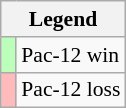<table class="wikitable" style="font-size:90%">
<tr>
<th colspan="2">Legend</th>
</tr>
<tr>
<td style="background:#bfb;"> </td>
<td>Pac-12 win</td>
</tr>
<tr>
<td style="background:#fbb;"> </td>
<td>Pac-12 loss</td>
</tr>
</table>
